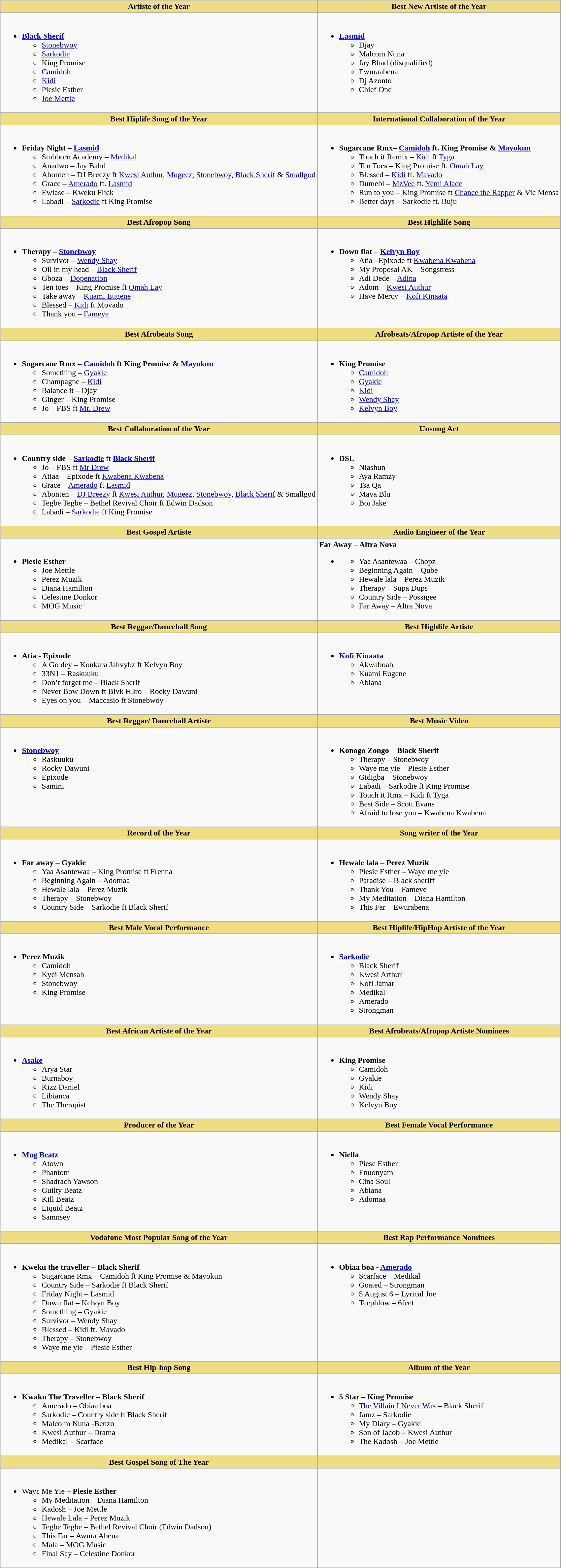<table class="wikitable">
<tr>
<th style="background:#EEDD85; width=50%">Artiste of the Year</th>
<th style="background:#EEDD85; width=50%">Best New Artiste of the Year</th>
</tr>
<tr>
<td valign="top"><br><ul><li> <strong><a href='#'>Black Sherif</a></strong><ul><li><a href='#'>Stonebwoy</a></li><li><a href='#'>Sarkodie</a></li><li>King Promise</li><li><a href='#'>Camidoh</a></li><li><a href='#'>Kidi</a></li><li>Piesie Esther</li><li><a href='#'>Joe Mettle</a></li></ul></li></ul></td>
<td valign="top"><br><ul><li> <strong><a href='#'>Lasmid</a></strong><ul><li>Djay</li><li>Malcom Nuna</li><li>Jay Bhad (disqualified)</li><li>Ewuraabena</li><li>Dj Azonto</li><li>Chief One</li></ul></li></ul></td>
</tr>
<tr>
<th style="background:#EEDD82; width=50%">Best Hiplife Song of the Year</th>
<th style="background:#EEDD82; width=50%">International Collaboration of the Year</th>
</tr>
<tr>
<td valign="top"><br><ul><li> <strong>Friday Night – <a href='#'>Lasmid</a></strong><ul><li>Stubborn Academy – <a href='#'>Medikal</a></li><li>Anadwo –  Jay Bahd</li><li>Abonten  – DJ Breezy  ft <a href='#'>Kwesi Authur</a>, <a href='#'>Mugeez</a>, <a href='#'>Stonebwoy</a>, <a href='#'>Black Sherif</a> & <a href='#'>Smallgod</a></li><li>Grace – <a href='#'>Amerado</a> ft. <a href='#'>Lasmid</a></li><li>Ewiase – Kweku Flick</li><li>Labadi – <a href='#'>Sarkodie</a> ft King Promise</li></ul></li></ul></td>
<td valign="top"><br><ul><li> <strong>Sugarcane Rmx– <a href='#'>Camidoh</a> ft. King Promise & <a href='#'>Mayokun</a></strong><ul><li>Touch it Remix – <a href='#'>Kidi</a> ft <a href='#'>Tyga</a></li><li>Ten Toes –  King Promise ft. <a href='#'>Omah Lay</a></li><li>Blessed – <a href='#'>Kidi</a> ft. <a href='#'>Mavado</a></li><li>Dumebi – <a href='#'>MzVee</a> ft. <a href='#'>Yemi Alade</a></li><li>Run to you – King Promise ft <a href='#'>Chance the Rapper</a> & Vic Mensa</li><li>Better days – Sarkodie ft. Buju</li></ul></li></ul></td>
</tr>
<tr>
<th style="background:#EEDD82; width=50%">Best Afropop Song</th>
<th style="background:#EEDD82; width=50%">Best Highlife Song</th>
</tr>
<tr>
<td valign="top"><br><ul><li> <strong>Therapy</strong>  – <strong><a href='#'>Stonebwoy</a></strong><ul><li>Survivor  – <a href='#'>Wendy Shay</a></li><li>Oil in my head – <a href='#'>Black Sherif</a></li><li>Gboza – <a href='#'>Dopenation</a></li><li>Ten toes  – King Promise  ft  <a href='#'>Omah Lay</a></li><li>Take away  – <a href='#'>Kuami Eugene</a></li><li>Blessed –  <a href='#'>Kidi</a>  ft Movado</li><li>Thank you  –  <a href='#'>Fameye</a></li></ul></li></ul></td>
<td valign="top"><br><ul><li> <strong>Down flat – <a href='#'>Kelvyn Boy</a></strong><ul><li>Atia –Epixode ft <a href='#'>Kwabena Kwabena</a></li><li>My Proposal AK – Songstress</li><li>Adi Dede – <a href='#'>Adina</a></li><li>Adom – <a href='#'>Kwesi Authur</a></li><li>Have Mercy – <a href='#'>Kofi Kinaata</a></li></ul></li></ul></td>
</tr>
<tr>
<th style="background:#EEDD82; width=50%">Best Afrobeats Song</th>
<th style="background:#EEDD82; width=50%">Afrobeats/Afropop Artiste of the Year</th>
</tr>
<tr>
<td valign="top"><br><ul><li> <strong>Sugarcane Rmx  – <a href='#'>Camidoh</a>  ft King Promise & <a href='#'>Mayokun</a></strong><ul><li>Something – <a href='#'>Gyakie</a></li><li>Champagne – <a href='#'>Kidi</a></li><li>Balance it  – Djay</li><li>Ginger  – King Promise</li><li>Jo – FBS ft <a href='#'>Mr. Drew</a></li></ul></li></ul></td>
<td valign="top"><br><ul><li> <strong>King Promise</strong><ul><li><a href='#'>Camidoh</a></li><li><a href='#'>Gyakie</a></li><li><a href='#'>Kidi</a></li><li><a href='#'>Wendy Shay</a></li><li><a href='#'>Kelvyn Boy</a></li></ul></li></ul></td>
</tr>
<tr>
<th style="background:#EEDD82; width=50%">Best Collaboration of the Year</th>
<th style="background:#EEDD82; width=50%">Unsung Act</th>
</tr>
<tr>
<td valign="top"><br><ul><li><strong>Country side</strong>  – <a href='#'><strong>Sarkodie</strong></a> ft <strong><a href='#'>Black Sherif</a></strong><ul><li>Jo – FBS  ft <a href='#'>Mr Drew</a></li><li>Atiaa – Epixode ft <a href='#'>Kwabena Kwabena</a></li><li>Grace  – <a href='#'>Amerado</a>  ft <a href='#'>Lasmid</a></li><li>Abonten – <a href='#'>DJ Breezy</a> ft <a href='#'>Kwesi Authur</a>, <a href='#'>Mugeez</a>, <a href='#'>Stonebwoy</a>, <a href='#'>Black Sherif</a> & Smallgod</li><li>Tegbe Tegbe – Bethel Revival Choir ft Edwin Dadson</li><li>Labadi  – <a href='#'>Sarkodie</a> ft King Promise</li></ul></li></ul></td>
<td valign="top"><br><ul><li> <strong>DSL</strong><ul><li>Niashun</li><li>Aya Ramzy</li><li>Tsa Qa</li><li>Maya Blu</li><li>Boi Jake</li></ul></li></ul></td>
</tr>
<tr>
<th style="background:#EEDD82; width=50%">Best Gospel Artiste</th>
<th style="background:#EEDD82; width=50%">Audio Engineer of the Year</th>
</tr>
<tr>
<td valign="top"><br><ul><li> <strong>Piesie Esther</strong><ul><li>Joe Mettle</li><li>Perez Muzik</li><li>Diana Hamilton</li><li>Celestine Donkor</li><li>MOG Music</li></ul></li></ul></td>
<td valign="top"> <strong>Far Away – Altra Nova</strong><br><ul><li><ul><li>Yaa Asantewaa – Chopz</li><li>Beginning Again  – Qube</li><li>Hewale lala – Perez Muzik</li><li>Therapy  – Supa Dups</li><li>Country Side  – Possigee</li><li>Far Away – Altra Nova</li></ul></li></ul></td>
</tr>
<tr>
<th style="background:#EEDD82; width=50%">Best Reggae/Dancehall Song</th>
<th style="background:#EEDD82; width=50%">Best Highlife Artiste</th>
</tr>
<tr>
<td valign="top"><br><ul><li> <strong>Atia</strong> - <strong>Epixode</strong><ul><li>A Go dey  – Konkara Jahvybz ft Kelvyn Boy</li><li>33N1 – Raskuuku</li><li>Don’t forget me –  Black Sherif</li><li>Never Bow Down ft Blvk H3ro  – Rocky Dawuni</li><li>Eyes on you –  Maccasio ft Stonebwoy</li></ul></li></ul></td>
<td valign="top"><br><ul><li> <strong><a href='#'>Kofi Kinaata</a></strong><ul><li>Akwaboah</li><li>Kuami Eugene</li><li>Abiana</li></ul></li></ul></td>
</tr>
<tr>
<th style="background:#EEDD82; width=50%">Best Reggae/ Dancehall Artiste</th>
<th style="background:#EEDD82; width=50%">Best Music Video</th>
</tr>
<tr>
<td valign="top"><br><ul><li>  <strong><a href='#'>Stonebwoy</a></strong><ul><li>Raskuuku</li><li>Rocky Dawuni</li><li>Epixode</li><li>Samini</li></ul></li></ul></td>
<td valign="top"><br><ul><li> <strong>Konogo Zongo –  Black Sherif</strong><ul><li>Therapy –  Stonebwoy</li><li>Waye me yie – Piesie Esther</li><li>Gidigba – Stonebwoy</li><li>Labadi –  Sarkodie ft King Promise</li><li>Touch it Rmx  – Kidi  ft Tyga</li><li>Best Side  – Scott Evans</li><li>Afraid to lose you – Kwabena Kwabena</li></ul></li></ul></td>
</tr>
<tr>
<th style="background:#EEDD82; width=50%">Record of the Year</th>
<th style="background:#EEDD82; width=50%">Song writer of the Year</th>
</tr>
<tr>
<td valign="top"><br><ul><li><strong>Far away –  Gyakie</strong><ul><li>Yaa Asantewaa  –  King Promise ft Frenna</li><li>Beginning Again – Adomaa</li><li>Hewale lala  – Perez Muzik</li><li>Therapy – Stonebwoy</li><li>Country Side – Sarkodie  ft Black Sherif</li></ul></li></ul></td>
<td valign="top"><br><ul><li> <strong>Hewale lala – Perez Muzik</strong><ul><li>Piesie Esther   – Waye me yie</li><li>Paradise –  Black sheriff</li><li>Thank You – Fameye</li><li>My Meditation –  Diana Hamilton</li><li>This Far –  Ewurabena</li></ul></li></ul></td>
</tr>
<tr>
<th style="background:#EEDD82; width=50%">Best Male Vocal Performance</th>
<th style="background:#EEDD82; width=50%">Best Hiplife/HipHop Artiste of the Year</th>
</tr>
<tr>
<td valign="top"><br><ul><li> <strong>Perez Muzik</strong><ul><li>Camidoh</li><li>Kyei Mensah</li><li>Stonebwoy</li><li>King Promise</li></ul></li></ul></td>
<td valign="top"><br><ul><li> <strong><a href='#'>Sarkodie</a></strong><ul><li>Black Sherif</li><li>Kwesi Arthur</li><li>Kofi Jamar</li><li>Medikal</li><li>Amerado</li><li>Strongman</li></ul></li></ul></td>
</tr>
<tr>
<th style="background:#EEDD82; width=50%">Best African Artiste of the Year</th>
<th style="background:#EEDD82; width=50%">Best Afrobeats/Afropop Artiste Nominees</th>
</tr>
<tr>
<td valign="top"><br><ul><li> <strong><a href='#'>Asake</a></strong><ul><li>Arya Star</li><li>Burnaboy</li><li>Kizz Daniel</li><li>Libianca</li><li>The Therapist</li></ul></li></ul></td>
<td valign="top"><br><ul><li> <strong>King Promise</strong><ul><li>Camidoh</li><li>Gyakie</li><li>Kidi</li><li>Wendy Shay</li><li>Kelvyn Boy</li></ul></li></ul></td>
</tr>
<tr>
<th style="background:#EEDD82; width=50%">Producer of the Year</th>
<th style="background:#EEDD82; width=50%">Best Female Vocal Performance</th>
</tr>
<tr>
<td valign="top"><br><ul><li> <strong><a href='#'>Mog Beatz</a></strong><ul><li>Atown</li><li>Phantom</li><li>Shadrach Yawson</li><li>Guilty Beatz</li><li>Kill Beatz</li><li>Liquid Beatz</li><li>Samnsey</li></ul></li></ul></td>
<td valign="top"><br><ul><li> <strong>Niella</strong><ul><li>Piese Esther</li><li>Enuonyam</li><li>Cina Soul</li><li>Abiana</li><li>Adomaa</li></ul></li></ul></td>
</tr>
<tr>
<th style="background:#EEDD82; width=50%">Vodafone Most Popular Song of the Year</th>
<th style="background:#EEDD82; width=50%">Best Rap Performance Nominees</th>
</tr>
<tr>
<td valign="top"><br><ul><li> <strong>Kweku the traveller –  Black Sherif</strong><ul><li>Sugarcane Rmx – Camidoh ft King Promise & Mayokun</li><li>Country Side – Sarkodie  ft Black Sherif</li><li>Friday Night – Lasmid</li><li>Down flat – Kelvyn Boy</li><li>Something – Gyakie</li><li>Survivor – Wendy Shay</li><li>Blessed – Kidi ft. Mavado</li><li>Therapy – Stonebwoy</li><li>Waye me yie  – Piesie Esther</li></ul></li></ul></td>
<td valign="top"><br><ul><li> <strong>Obiaa boa - <a href='#'>Amerado</a></strong><ul><li>Scarface  –  Medikal</li><li>Goated –  Strongman</li><li>5 August 6  –  Lyrical Joe</li><li>Teephlow – 6feet</li></ul></li></ul></td>
</tr>
<tr>
<th style="background:#EEDD82; width=50%">Best Hip-hop Song</th>
<th style="background:#EEDD82; width=50%">Album of the Year</th>
</tr>
<tr>
<td valign="top"><br><ul><li> <strong>Kwaku The Traveller – Black Sherif</strong><ul><li>Amerado – Obiaa boa</li><li>Sarkodie – Country side ft Black Sherif</li><li>Malcolm Nuna -Benzo</li><li>Kwesi Authur – Drama</li><li>Medikal – Scarface</li></ul></li></ul></td>
<td valign="top"><br><ul><li><strong>5 Star – King Promise</strong><ul><li><a href='#'>The Villain I Never Was</a> – Black Sherif</li><li>Jamz – Sarkodie</li><li>My Diary – Gyakie</li><li>Son of Jacob – Kwesi Authur</li><li>The Kadosh – Joe Mettle</li></ul></li></ul></td>
</tr>
<tr>
<th style="background:#EEDD82; width=50%">Best Gospel Song of The Year</th>
<th style="background:#EEDD82; width=50%"></th>
</tr>
<tr>
<td valign="top"><br><ul><li> Wayε Me Yie <strong>– Piesie Esther</strong><ul><li>My Meditation  –  Diana Hamilton</li><li>Kadosh – Joe Mettle</li><li>Hewale Lala  – Perez Muzik</li><li>Tegbe Tegbe – Bethel Revival Choir  (Edwin Dadson)</li><li>This Far  –  Awura Abena</li><li>Mala – MOG Music</li><li>Final Say  – Celestine Donkor</li></ul></li></ul></td>
<td valign="top"></td>
</tr>
</table>
